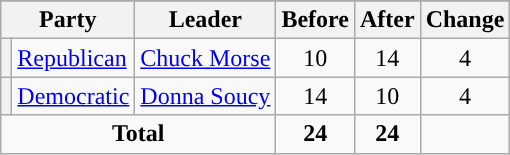<table class="wikitable" style="text-align:center;">
<tr>
</tr>
<tr>
<th colspan=2>Party</th>
<th>Leader</th>
<th>Before</th>
<th>After</th>
<th>Change</th>
</tr>
<tr>
<th style="background-color:"></th>
<td style="text-align:left;"><a href='#'>Republican</a></td>
<td style="text-align:left;"><a href='#'>Chuck Morse</a></td>
<td>10</td>
<td>14</td>
<td> 4</td>
</tr>
<tr>
<th style="background-color:"></th>
<td style="text-align:left;"><a href='#'>Democratic</a></td>
<td style="text-align:left;"><a href='#'>Donna Soucy</a></td>
<td>14</td>
<td>10</td>
<td> 4</td>
</tr>
<tr>
<td colspan=3><strong>Total</strong></td>
<td><strong>24</strong></td>
<td><strong>24</strong></td>
<td></td>
</tr>
</table>
